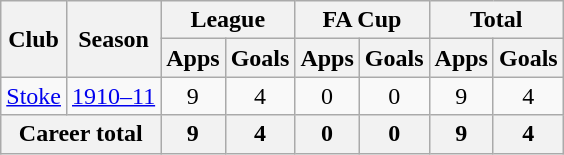<table class="wikitable" style="text-align: center;">
<tr>
<th rowspan="2">Club</th>
<th rowspan="2">Season</th>
<th colspan="2">League</th>
<th colspan="2">FA Cup</th>
<th colspan="2">Total</th>
</tr>
<tr>
<th>Apps</th>
<th>Goals</th>
<th>Apps</th>
<th>Goals</th>
<th>Apps</th>
<th>Goals</th>
</tr>
<tr>
<td><a href='#'>Stoke</a></td>
<td><a href='#'>1910–11</a></td>
<td>9</td>
<td>4</td>
<td>0</td>
<td>0</td>
<td>9</td>
<td>4</td>
</tr>
<tr>
<th colspan="2">Career total</th>
<th>9</th>
<th>4</th>
<th>0</th>
<th>0</th>
<th>9</th>
<th>4</th>
</tr>
</table>
